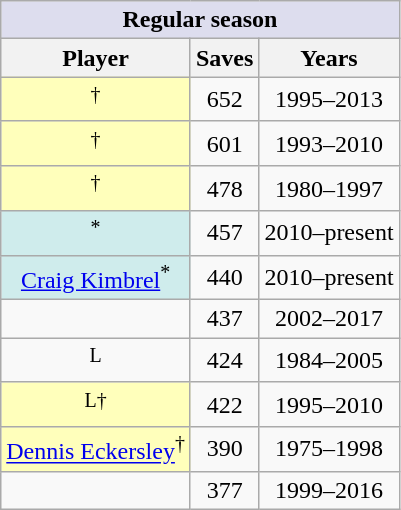<table class="wikitable sortable" style="text-align:center">
<tr>
<th style="background:#dde;" colspan="3">Regular season</th>
</tr>
<tr>
<th scope="col">Player</th>
<th scope="col">Saves</th>
<th scope="col">Years</th>
</tr>
<tr>
<td style="background:#ffb;"><sup>†</sup></td>
<td>652</td>
<td>1995–2013</td>
</tr>
<tr>
<td style="background:#ffb;"><sup>†</sup></td>
<td>601</td>
<td>1993–2010</td>
</tr>
<tr>
<td style="background:#ffb;"><sup>†</sup></td>
<td>478</td>
<td>1980–1997</td>
</tr>
<tr>
<td style="background:#cfecec;"><sup>*</sup></td>
<td>457</td>
<td>2010–present</td>
</tr>
<tr>
<td style="background:#cfecec;"><a href='#'>Craig Kimbrel</a><sup>*</sup></td>
<td>440</td>
<td>2010–present</td>
</tr>
<tr>
<td></td>
<td>437</td>
<td>2002–2017</td>
</tr>
<tr>
<td><sup>L</sup></td>
<td>424</td>
<td>1984–2005</td>
</tr>
<tr>
<td style="background:#ffb;"><sup>L†</sup></td>
<td>422</td>
<td>1995–2010</td>
</tr>
<tr>
<td style="background:#ffb;"><a href='#'>Dennis Eckersley</a><sup>†</sup></td>
<td>390</td>
<td>1975–1998</td>
</tr>
<tr>
<td></td>
<td>377</td>
<td>1999–2016</td>
</tr>
</table>
